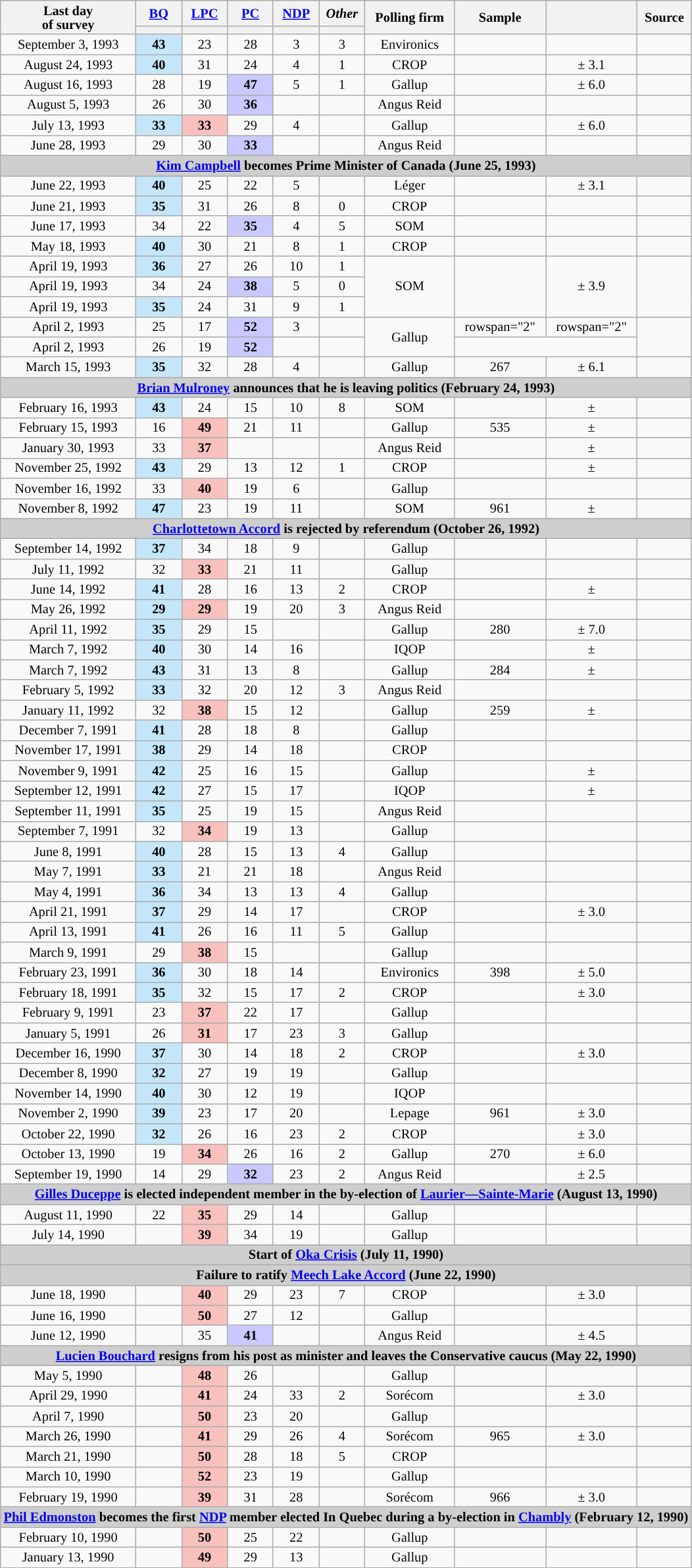<table class="wikitable" style="text-align:center;font-size:85%;line-height:14px;" align="center">
<tr>
<th rowspan="2">Last day <br>of survey</th>
<th class="unsortable" style="width:40px;"><a href='#'>BQ</a></th>
<th class="unsortable" style="width:40px;"><a href='#'>LPC</a></th>
<th class="unsortable" style="width:40px;"><a href='#'>PC</a></th>
<th class="unsortable" style="width:40px;"><a href='#'>NDP</a></th>
<th class="unsortable" style="width:40px;"><em>Other</em></th>
<th rowspan="2">Polling firm</th>
<th rowspan="2">Sample</th>
<th rowspan="2"></th>
<th rowspan="2">Source</th>
</tr>
<tr style="line-height:5px;">
<th style="background:"></th>
<th style="background:"></th>
<th style="background:"></th>
<th style="background:"></th>
<th style="background:"></th>
</tr>
<tr>
<td>September 3, 1993</td>
<td style="background:#C5E6F9"><strong>43</strong></td>
<td>23</td>
<td>28</td>
<td>3</td>
<td>3</td>
<td>Environics</td>
<td></td>
<td></td>
<td></td>
</tr>
<tr>
<td>August 24, 1993</td>
<td style="background:#C5E6F9"><strong>40</strong></td>
<td>31</td>
<td>24</td>
<td>4</td>
<td>1</td>
<td>CROP</td>
<td></td>
<td>± 3.1</td>
<td></td>
</tr>
<tr>
<td>August 16, 1993</td>
<td>28</td>
<td>19</td>
<td style="background:#C9C9FF"><strong>47</strong></td>
<td>5</td>
<td>1</td>
<td>Gallup</td>
<td></td>
<td>± 6.0</td>
<td></td>
</tr>
<tr>
<td>August 5, 1993</td>
<td>26</td>
<td>30</td>
<td style="background:#C9C9FF"><strong>36</strong></td>
<td></td>
<td></td>
<td>Angus Reid</td>
<td></td>
<td></td>
<td></td>
</tr>
<tr>
<td>July 13, 1993</td>
<td style="background:#C5E6F9"><strong>33</strong></td>
<td style="background:#F8C1BE"><strong>33</strong></td>
<td>29</td>
<td>4</td>
<td></td>
<td>Gallup</td>
<td></td>
<td>± 6.0</td>
<td></td>
</tr>
<tr>
<td>June 28, 1993</td>
<td>29</td>
<td>30</td>
<td style="background:#C9C9FF"><strong>33</strong></td>
<td></td>
<td></td>
<td>Angus Reid</td>
<td></td>
<td></td>
<td></td>
</tr>
<tr>
<td colspan="11" align="center" style="background-color:#CECECE;"><strong><a href='#'>Kim Campbell</a> becomes Prime Minister of Canada (June 25, 1993)</strong></td>
</tr>
<tr>
<td>June 22, 1993</td>
<td style="background:#C5E6F9"><strong>40</strong></td>
<td>25</td>
<td>22</td>
<td>5</td>
<td></td>
<td>Léger</td>
<td></td>
<td>± 3.1</td>
<td></td>
</tr>
<tr>
<td>June 21, 1993</td>
<td style="background:#C5E6F9"><strong>35</strong></td>
<td>31</td>
<td>26</td>
<td>8</td>
<td>0</td>
<td>CROP</td>
<td></td>
<td></td>
<td></td>
</tr>
<tr>
<td>June 17, 1993</td>
<td>34</td>
<td>22</td>
<td style="background:#C9C9FF"><strong>35</strong></td>
<td>4</td>
<td>5</td>
<td>SOM</td>
<td></td>
<td></td>
<td></td>
</tr>
<tr>
<td>May 18, 1993</td>
<td style="background:#C5E6F9"><strong>40</strong></td>
<td>30</td>
<td>21</td>
<td>8</td>
<td>1</td>
<td>CROP</td>
<td></td>
<td></td>
<td></td>
</tr>
<tr>
<td>April 19, 1993</td>
<td style="background:#C5E6F9"><strong>36</strong></td>
<td>27</td>
<td>26</td>
<td>10</td>
<td>1</td>
<td rowspan="3">SOM</td>
<td rowspan="3"></td>
<td rowspan="3">± 3.9</td>
<td rowspan="3"></td>
</tr>
<tr>
<td>April 19, 1993</td>
<td>34</td>
<td>24</td>
<td style="background:#C9C9FF"><strong>38</strong></td>
<td>5</td>
<td>0</td>
</tr>
<tr>
<td>April 19, 1993</td>
<td style="background:#C5E6F9"><strong>35</strong></td>
<td>24</td>
<td>31</td>
<td>9</td>
<td>1</td>
</tr>
<tr>
<td>April 2, 1993</td>
<td>25</td>
<td>17</td>
<td style="background:#C9C9FF"><strong>52</strong></td>
<td>3</td>
<td></td>
<td rowspan="2">Gallup</td>
<td>rowspan="2" </td>
<td>rowspan="2" </td>
<td rowspan="2"></td>
</tr>
<tr>
<td>April 2, 1993</td>
<td>26</td>
<td>19</td>
<td style="background:#C9C9FF"><strong>52</strong></td>
<td></td>
<td></td>
</tr>
<tr>
<td>March 15, 1993</td>
<td style="background:#C5E6F9"><strong>35</strong></td>
<td>32</td>
<td>28</td>
<td>4</td>
<td></td>
<td>Gallup</td>
<td>267</td>
<td>± 6.1</td>
<td></td>
</tr>
<tr>
<td colspan="11" align="center" style="background-color:#CECECE;"><strong><a href='#'>Brian Mulroney</a> announces that he is leaving politics (February 24, 1993)</strong></td>
</tr>
<tr>
<td>February 16, 1993</td>
<td style="background:#C5E6F9"><strong>43</strong></td>
<td>24</td>
<td>15</td>
<td>10</td>
<td>8</td>
<td>SOM</td>
<td></td>
<td>± </td>
<td></td>
</tr>
<tr>
<td>February 15, 1993</td>
<td>16</td>
<td style="background:#F8C1BE"><strong>49</strong></td>
<td>21</td>
<td>11</td>
<td></td>
<td>Gallup</td>
<td>535</td>
<td>± </td>
<td></td>
</tr>
<tr>
<td>January 30, 1993</td>
<td>33</td>
<td style="background:#F8C1BE"><strong>37</strong></td>
<td></td>
<td></td>
<td></td>
<td>Angus Reid</td>
<td></td>
<td>± </td>
<td></td>
</tr>
<tr>
<td>November 25, 1992</td>
<td style="background:#C5E6F9"><strong>43</strong></td>
<td>29</td>
<td>13</td>
<td>12</td>
<td>1</td>
<td>CROP</td>
<td></td>
<td>± </td>
<td></td>
</tr>
<tr>
<td>November 16, 1992</td>
<td>33</td>
<td style="background:#F8C1BE"><strong>40</strong></td>
<td>19</td>
<td>6</td>
<td></td>
<td>Gallup</td>
<td></td>
<td></td>
<td></td>
</tr>
<tr>
<td>November 8, 1992</td>
<td style="background:#C5E6F9"><strong>47</strong></td>
<td>23</td>
<td>19</td>
<td>11</td>
<td></td>
<td>SOM</td>
<td>961</td>
<td>± </td>
<td></td>
</tr>
<tr>
<td colspan="11" align="center" style="background-color:#CECECE;"><strong><a href='#'>Charlottetown Accord</a> is rejected by referendum (October 26, 1992)</strong></td>
</tr>
<tr>
<td>September 14, 1992</td>
<td style="background:#C5E6F9"><strong>37</strong></td>
<td>34</td>
<td>18</td>
<td>9</td>
<td></td>
<td>Gallup</td>
<td></td>
<td></td>
<td></td>
</tr>
<tr>
<td>July 11, 1992</td>
<td>32</td>
<td style="background:#F8C1BE"><strong>33</strong></td>
<td>21</td>
<td>11</td>
<td></td>
<td>Gallup</td>
<td></td>
<td></td>
<td></td>
</tr>
<tr>
<td>June 14, 1992</td>
<td style="background:#C5E6F9"><strong>41</strong></td>
<td>28</td>
<td>16</td>
<td>13</td>
<td>2</td>
<td>CROP</td>
<td></td>
<td>± </td>
<td></td>
</tr>
<tr>
<td>May 26, 1992</td>
<td style="background:#C5E6F9"><strong>29</strong></td>
<td style="background:#F8C1BE"><strong>29</strong></td>
<td>19</td>
<td>20</td>
<td>3</td>
<td>Angus Reid</td>
<td></td>
<td></td>
<td></td>
</tr>
<tr>
<td>April 11, 1992</td>
<td style="background:#C5E6F9"><strong>35</strong></td>
<td>29</td>
<td>15</td>
<td></td>
<td></td>
<td>Gallup</td>
<td>280</td>
<td>± 7.0</td>
<td></td>
</tr>
<tr>
<td>March 7, 1992</td>
<td style="background:#C5E6F9"><strong>40</strong></td>
<td>30</td>
<td>14</td>
<td>16</td>
<td></td>
<td>IQOP</td>
<td></td>
<td>± </td>
<td></td>
</tr>
<tr>
<td>March 7, 1992</td>
<td style="background:#C5E6F9"><strong>43</strong></td>
<td>31</td>
<td>13</td>
<td>8</td>
<td></td>
<td>Gallup</td>
<td>284</td>
<td>± </td>
<td></td>
</tr>
<tr>
<td>February 5, 1992</td>
<td style="background:#C5E6F9"><strong>33</strong></td>
<td>32</td>
<td>20</td>
<td>12</td>
<td>3</td>
<td>Angus Reid</td>
<td></td>
<td></td>
<td></td>
</tr>
<tr>
<td>January 11, 1992</td>
<td>32</td>
<td style="background:#F8C1BE"><strong>38</strong></td>
<td>15</td>
<td>12</td>
<td></td>
<td>Gallup</td>
<td>259</td>
<td>± </td>
<td></td>
</tr>
<tr>
<td>December 7, 1991</td>
<td style="background:#C5E6F9"><strong>41</strong></td>
<td>28</td>
<td>18</td>
<td>8</td>
<td></td>
<td>Gallup</td>
<td></td>
<td></td>
<td></td>
</tr>
<tr>
<td>November 17, 1991</td>
<td style="background:#C5E6F9"><strong>38</strong></td>
<td>29</td>
<td>14</td>
<td>18</td>
<td></td>
<td>CROP</td>
<td></td>
<td></td>
<td></td>
</tr>
<tr>
<td>November 9, 1991</td>
<td style="background:#C5E6F9"><strong>42</strong></td>
<td>25</td>
<td>16</td>
<td>15</td>
<td></td>
<td>Gallup</td>
<td></td>
<td>± </td>
<td></td>
</tr>
<tr>
<td>September 12, 1991</td>
<td style="background:#C5E6F9"><strong>42</strong></td>
<td>27</td>
<td>15</td>
<td>17</td>
<td></td>
<td>IQOP</td>
<td></td>
<td>± </td>
<td></td>
</tr>
<tr>
<td>September 11, 1991</td>
<td style="background:#C5E6F9"><strong>35</strong></td>
<td>25</td>
<td>19</td>
<td>15</td>
<td></td>
<td>Angus Reid</td>
<td></td>
<td></td>
<td></td>
</tr>
<tr>
<td>September 7, 1991</td>
<td>32</td>
<td style="background:#F8C1BE"><strong>34</strong></td>
<td>19</td>
<td>13</td>
<td></td>
<td>Gallup</td>
<td></td>
<td></td>
<td></td>
</tr>
<tr>
<td>June 8, 1991</td>
<td style="background:#C5E6F9"><strong>40</strong></td>
<td>28</td>
<td>15</td>
<td>13</td>
<td>4</td>
<td>Gallup</td>
<td></td>
<td></td>
<td></td>
</tr>
<tr>
<td>May 7, 1991</td>
<td style="background:#C5E6F9"><strong>33</strong></td>
<td>21</td>
<td>21</td>
<td>18</td>
<td></td>
<td>Angus Reid</td>
<td></td>
<td></td>
<td></td>
</tr>
<tr>
<td>May 4, 1991</td>
<td style="background:#C5E6F9"><strong>36</strong></td>
<td>34</td>
<td>13</td>
<td>13</td>
<td>4</td>
<td>Gallup</td>
<td></td>
<td></td>
<td></td>
</tr>
<tr>
<td>April 21, 1991</td>
<td style="background:#C5E6F9"><strong>37</strong></td>
<td>29</td>
<td>14</td>
<td>17</td>
<td></td>
<td>CROP</td>
<td></td>
<td>± 3.0</td>
<td></td>
</tr>
<tr>
<td>April 13, 1991</td>
<td style="background:#C5E6F9"><strong>41</strong></td>
<td>26</td>
<td>16</td>
<td>11</td>
<td>5</td>
<td>Gallup</td>
<td></td>
<td></td>
<td></td>
</tr>
<tr>
<td>March 9, 1991</td>
<td>29</td>
<td style="background:#F8C1BE"><strong>38</strong></td>
<td>15</td>
<td></td>
<td></td>
<td>Gallup</td>
<td></td>
<td></td>
<td></td>
</tr>
<tr>
<td>February 23, 1991</td>
<td style="background:#C5E6F9"><strong>36</strong></td>
<td>30</td>
<td>18</td>
<td>14</td>
<td></td>
<td>Environics</td>
<td>398</td>
<td>± 5.0</td>
<td></td>
</tr>
<tr>
<td>February 18, 1991</td>
<td style="background:#C5E6F9"><strong>35</strong></td>
<td>32</td>
<td>15</td>
<td>17</td>
<td>2</td>
<td>CROP</td>
<td></td>
<td>± 3.0</td>
<td></td>
</tr>
<tr>
<td>February 9, 1991</td>
<td>23</td>
<td style="background:#F8C1BE"><strong>37</strong></td>
<td>22</td>
<td>17</td>
<td></td>
<td>Gallup</td>
<td></td>
<td></td>
<td> </td>
</tr>
<tr>
<td>January 5, 1991</td>
<td>26</td>
<td style="background:#F8C1BE"><strong>31</strong></td>
<td>17</td>
<td>23</td>
<td>3</td>
<td>Gallup</td>
<td></td>
<td></td>
<td></td>
</tr>
<tr>
<td>December 16, 1990</td>
<td style="background:#C5E6F9"><strong>37</strong></td>
<td>30</td>
<td>14</td>
<td>18</td>
<td>2</td>
<td>CROP</td>
<td></td>
<td>± 3.0</td>
<td></td>
</tr>
<tr>
<td>December 8, 1990</td>
<td style="background:#C5E6F9"><strong>32</strong></td>
<td>27</td>
<td>19</td>
<td>19</td>
<td></td>
<td>Gallup</td>
<td></td>
<td></td>
<td></td>
</tr>
<tr>
<td>November 14, 1990</td>
<td style="background:#C5E6F9"><strong>40</strong></td>
<td>30</td>
<td>12</td>
<td>19</td>
<td></td>
<td>IQOP</td>
<td></td>
<td></td>
<td></td>
</tr>
<tr>
<td>November 2, 1990</td>
<td style="background:#C5E6F9"><strong>39</strong></td>
<td>23</td>
<td>17</td>
<td>20</td>
<td></td>
<td>Lepage</td>
<td>961</td>
<td>± 3.0</td>
<td></td>
</tr>
<tr>
<td>October 22, 1990</td>
<td style="background:#C5E6F9"><strong>32</strong></td>
<td>26</td>
<td>16</td>
<td>23</td>
<td>2</td>
<td>CROP</td>
<td></td>
<td>± 3.0</td>
<td></td>
</tr>
<tr>
<td>October 13, 1990</td>
<td>19</td>
<td style="background:#F8C1BE"><strong>34</strong></td>
<td>26</td>
<td>16</td>
<td>2</td>
<td>Gallup</td>
<td>270</td>
<td>± 6.0</td>
<td></td>
</tr>
<tr>
<td>September 19, 1990</td>
<td>14</td>
<td>29</td>
<td style="background:#C9C9FF"><strong>32</strong></td>
<td>23</td>
<td>2</td>
<td>Angus Reid</td>
<td></td>
<td>± 2.5</td>
<td></td>
</tr>
<tr>
<td colspan="11" align="center" style="background-color:#CECECE;"><strong><a href='#'>Gilles Duceppe</a> is elected independent member in the by-election of <a href='#'>Laurier—Sainte-Marie</a> (August 13, 1990)</strong></td>
</tr>
<tr>
<td>August 11, 1990</td>
<td>22</td>
<td style="background:#F8C1BE"><strong>35</strong></td>
<td>29</td>
<td>14</td>
<td></td>
<td>Gallup</td>
<td></td>
<td></td>
<td></td>
</tr>
<tr>
<td>July 14, 1990</td>
<td></td>
<td style="background:#F8C1BE"><strong>39</strong></td>
<td>34</td>
<td>19</td>
<td></td>
<td>Gallup</td>
<td></td>
<td></td>
<td></td>
</tr>
<tr>
<td colspan="11" align="center" style="background-color:#CECECE;"><strong>Start of <a href='#'>Oka Crisis</a> (July 11, 1990)</strong></td>
</tr>
<tr>
<td colspan="11" align="center" style="background-color:#CECECE;"><strong>Failure to ratify <a href='#'>Meech Lake Accord</a> (June 22, 1990)</strong></td>
</tr>
<tr>
<td>June 18, 1990</td>
<td></td>
<td style="background:#F8C1BE"><strong>40</strong></td>
<td>29</td>
<td>23</td>
<td>7</td>
<td>CROP</td>
<td></td>
<td>± 3.0</td>
<td></td>
</tr>
<tr>
<td>June 16, 1990</td>
<td></td>
<td style="background:#F8C1BE"><strong>50</strong></td>
<td>27</td>
<td>12</td>
<td></td>
<td>Gallup</td>
<td></td>
<td></td>
<td></td>
</tr>
<tr>
<td>June 12, 1990</td>
<td></td>
<td>35</td>
<td style="background:#C9C9FF"><strong>41</strong></td>
<td></td>
<td></td>
<td>Angus Reid</td>
<td></td>
<td>± 4.5</td>
<td></td>
</tr>
<tr>
<td colspan="11" align="center" style="background-color:#CECECE;"><strong><a href='#'>Lucien Bouchard</a> resigns from his post as minister and leaves the Conservative caucus (May 22, 1990)</strong></td>
</tr>
<tr>
</tr>
<tr>
<td>May 5, 1990</td>
<td></td>
<td style="background:#F8C1BE"><strong>48</strong></td>
<td>26</td>
<td></td>
<td></td>
<td>Gallup</td>
<td></td>
<td></td>
<td></td>
</tr>
<tr>
<td>April 29, 1990</td>
<td></td>
<td style="background:#F8C1BE"><strong>41</strong></td>
<td>24</td>
<td>33</td>
<td>2</td>
<td>Sorécom</td>
<td></td>
<td>± 3.0</td>
<td></td>
</tr>
<tr>
<td>April 7, 1990</td>
<td></td>
<td style="background:#F8C1BE"><strong>50</strong></td>
<td>23</td>
<td>20</td>
<td></td>
<td>Gallup</td>
<td></td>
<td></td>
<td></td>
</tr>
<tr>
<td>March 26, 1990</td>
<td></td>
<td style="background:#F8C1BE"><strong>41</strong></td>
<td>29</td>
<td>26</td>
<td>4</td>
<td>Sorécom</td>
<td>965</td>
<td>± 3.0</td>
<td></td>
</tr>
<tr>
<td>March 21, 1990</td>
<td></td>
<td style="background:#F8C1BE"><strong>50</strong></td>
<td>28</td>
<td>18</td>
<td>5</td>
<td>CROP</td>
<td></td>
<td></td>
<td></td>
</tr>
<tr>
<td>March 10, 1990</td>
<td></td>
<td style="background:#F8C1BE"><strong>52</strong></td>
<td>23</td>
<td>19</td>
<td></td>
<td>Gallup</td>
<td></td>
<td></td>
<td></td>
</tr>
<tr>
<td>February 19, 1990</td>
<td></td>
<td style="background:#F8C1BE"><strong>39</strong></td>
<td>31</td>
<td>28</td>
<td></td>
<td>Sorécom</td>
<td>966</td>
<td>± 3.0</td>
<td></td>
</tr>
<tr>
<td colspan="11" align="center" style="background-color:#CECECE;"><strong><a href='#'>Phil Edmonston</a> becomes the first <a href='#'>NDP</a> member elected In Quebec during a by-election in <a href='#'>Chambly</a> (February 12, 1990)</strong></td>
</tr>
<tr>
<td>February 10, 1990</td>
<td></td>
<td style="background:#F8C1BE"><strong>50</strong></td>
<td>25</td>
<td>22</td>
<td></td>
<td>Gallup</td>
<td></td>
<td></td>
<td></td>
</tr>
<tr>
<td>January 13, 1990</td>
<td></td>
<td style="background:#F8C1BE"><strong>49</strong></td>
<td>29</td>
<td>13</td>
<td></td>
<td>Gallup</td>
<td></td>
<td></td>
<td></td>
</tr>
</table>
